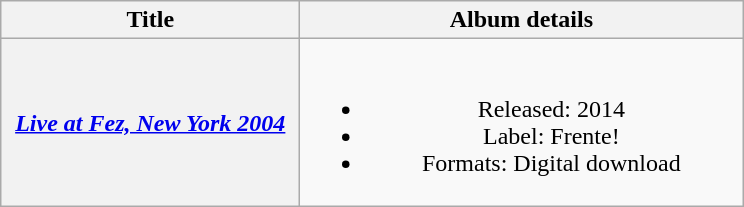<table class="wikitable plainrowheaders" style="text-align:center;">
<tr>
<th scope="col" style="width:12em;">Title</th>
<th scope="col" style="width:18em;">Album details</th>
</tr>
<tr>
<th scope="row"><em><a href='#'>Live at Fez, New York 2004</a></em></th>
<td><br><ul><li>Released: 2014</li><li>Label: Frente!</li><li>Formats: Digital download</li></ul></td>
</tr>
</table>
